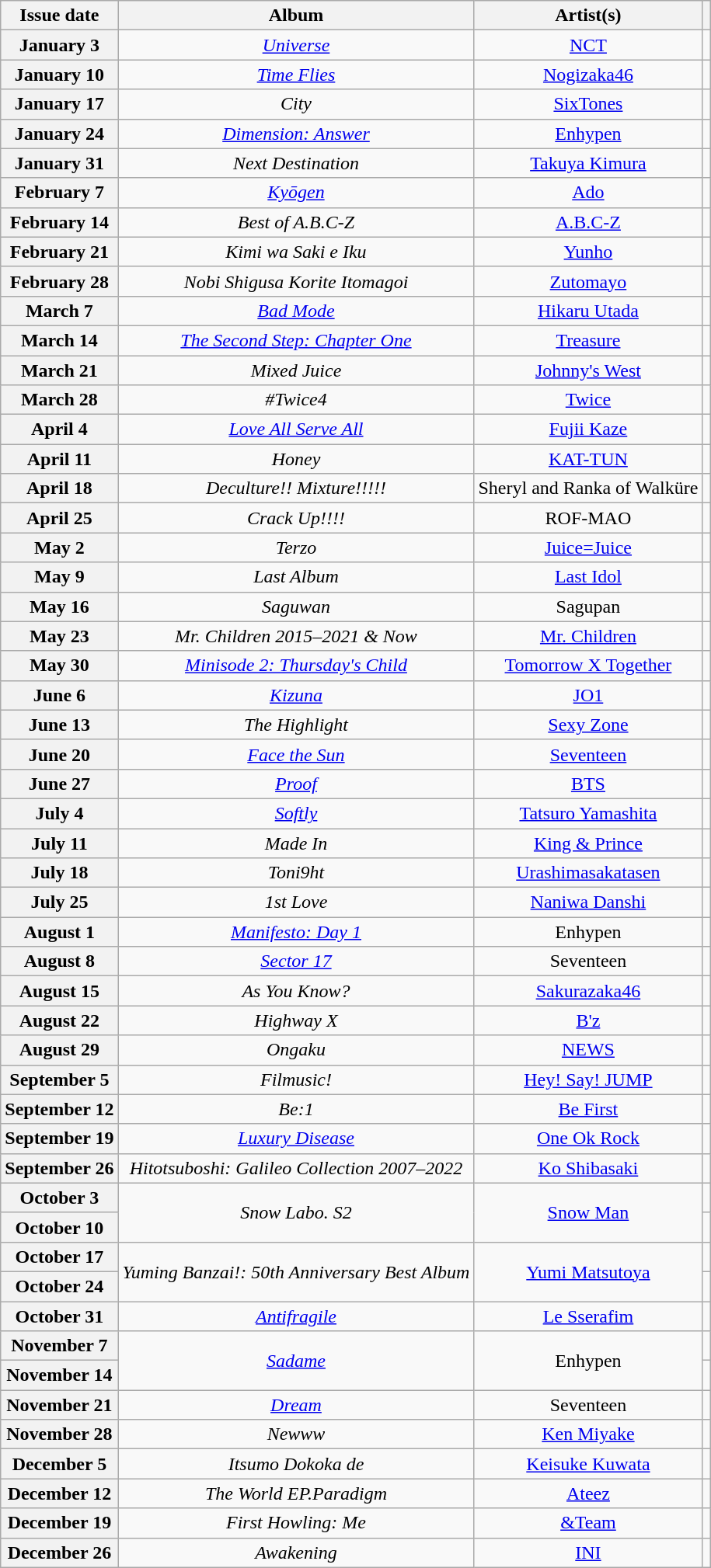<table class="wikitable plainrowheaders" style="text-align:center;">
<tr>
<th>Issue date</th>
<th>Album</th>
<th>Artist(s)</th>
<th></th>
</tr>
<tr>
<th scope="row">January 3</th>
<td><em><a href='#'>Universe</a></em></td>
<td><a href='#'>NCT</a></td>
<td></td>
</tr>
<tr>
<th scope="row">January 10</th>
<td><em><a href='#'>Time Flies</a></em></td>
<td><a href='#'>Nogizaka46</a></td>
<td></td>
</tr>
<tr>
<th scope="row">January 17</th>
<td><em>City</em></td>
<td><a href='#'>SixTones</a></td>
<td></td>
</tr>
<tr>
<th scope="row">January 24</th>
<td><em><a href='#'>Dimension: Answer</a></em></td>
<td><a href='#'>Enhypen</a></td>
<td></td>
</tr>
<tr>
<th scope="row">January 31</th>
<td><em>Next Destination</em></td>
<td><a href='#'>Takuya Kimura</a></td>
<td></td>
</tr>
<tr>
<th scope="row">February 7</th>
<td><em><a href='#'>Kyōgen</a></em></td>
<td><a href='#'>Ado</a></td>
<td></td>
</tr>
<tr>
<th scope="row">February 14</th>
<td><em>Best of A.B.C-Z</em></td>
<td><a href='#'>A.B.C-Z</a></td>
<td></td>
</tr>
<tr>
<th scope="row">February 21</th>
<td><em>Kimi wa Saki e Iku</em></td>
<td><a href='#'>Yunho</a></td>
<td></td>
</tr>
<tr>
<th scope="row">February 28</th>
<td><em>Nobi Shigusa Korite Itomagoi</em></td>
<td><a href='#'>Zutomayo</a></td>
<td></td>
</tr>
<tr>
<th scope="row">March 7</th>
<td><em><a href='#'>Bad Mode</a></em></td>
<td><a href='#'>Hikaru Utada</a></td>
<td></td>
</tr>
<tr>
<th scope="row">March 14</th>
<td><em><a href='#'>The Second Step: Chapter One</a></em></td>
<td><a href='#'>Treasure</a></td>
<td></td>
</tr>
<tr>
<th scope="row">March 21</th>
<td><em>Mixed Juice</em></td>
<td><a href='#'>Johnny's West</a></td>
<td></td>
</tr>
<tr>
<th scope="row">March 28</th>
<td><em>#Twice4</em></td>
<td><a href='#'>Twice</a></td>
<td></td>
</tr>
<tr>
<th scope="row">April 4</th>
<td><em><a href='#'>Love All Serve All</a></em></td>
<td><a href='#'>Fujii Kaze</a></td>
<td></td>
</tr>
<tr>
<th scope="row">April 11</th>
<td><em>Honey</em></td>
<td><a href='#'>KAT-TUN</a></td>
<td></td>
</tr>
<tr>
<th scope="row">April 18</th>
<td><em>Deculture!! Mixture!!!!!</em></td>
<td>Sheryl and Ranka of Walküre</td>
<td></td>
</tr>
<tr>
<th scope="row">April 25</th>
<td><em>Crack Up!!!!</em></td>
<td>ROF-MAO</td>
<td></td>
</tr>
<tr>
<th scope="row">May 2</th>
<td><em>Terzo</em></td>
<td><a href='#'>Juice=Juice</a></td>
<td></td>
</tr>
<tr>
<th scope="row">May 9</th>
<td><em>Last Album</em></td>
<td><a href='#'>Last Idol</a></td>
<td></td>
</tr>
<tr>
<th scope="row">May 16</th>
<td><em>Saguwan</em></td>
<td>Sagupan</td>
<td></td>
</tr>
<tr>
<th scope="row">May 23</th>
<td><em>Mr. Children 2015–2021 & Now</em></td>
<td><a href='#'>Mr. Children</a></td>
<td></td>
</tr>
<tr>
<th scope="row">May 30</th>
<td><em><a href='#'>Minisode 2: Thursday's Child</a></em></td>
<td><a href='#'>Tomorrow X Together</a></td>
<td></td>
</tr>
<tr>
<th scope="row">June 6</th>
<td><em><a href='#'>Kizuna</a></em></td>
<td><a href='#'>JO1</a></td>
<td></td>
</tr>
<tr>
<th scope="row">June 13</th>
<td><em>The Highlight</em></td>
<td><a href='#'>Sexy Zone</a></td>
<td></td>
</tr>
<tr>
<th scope="row">June 20</th>
<td><em><a href='#'>Face the Sun</a></em></td>
<td><a href='#'>Seventeen</a></td>
<td></td>
</tr>
<tr>
<th scope="row">June 27</th>
<td><em><a href='#'>Proof</a></em></td>
<td><a href='#'>BTS</a></td>
<td></td>
</tr>
<tr>
<th scope="row">July 4</th>
<td><em><a href='#'>Softly</a></em></td>
<td><a href='#'>Tatsuro Yamashita</a></td>
<td></td>
</tr>
<tr>
<th scope="row">July 11</th>
<td><em>Made In</em></td>
<td><a href='#'>King & Prince</a></td>
<td></td>
</tr>
<tr>
<th scope="row">July 18</th>
<td><em>Toni9ht</em></td>
<td><a href='#'>Urashimasakatasen</a></td>
<td></td>
</tr>
<tr>
<th scope="row">July 25</th>
<td><em>1st Love</em></td>
<td><a href='#'>Naniwa Danshi</a></td>
<td></td>
</tr>
<tr>
<th scope="row">August 1</th>
<td><em><a href='#'>Manifesto: Day 1</a></em></td>
<td>Enhypen</td>
<td></td>
</tr>
<tr>
<th scope="row">August 8</th>
<td><em><a href='#'>Sector 17</a></em></td>
<td>Seventeen</td>
<td></td>
</tr>
<tr>
<th scope="row">August 15</th>
<td><em>As You Know?</em></td>
<td><a href='#'>Sakurazaka46</a></td>
<td></td>
</tr>
<tr>
<th scope="row">August 22</th>
<td><em>Highway X</em></td>
<td><a href='#'>B'z</a></td>
<td></td>
</tr>
<tr>
<th scope="row">August 29</th>
<td><em>Ongaku</em></td>
<td><a href='#'>NEWS</a></td>
<td></td>
</tr>
<tr>
<th scope="row">September 5</th>
<td><em>Filmusic!</em></td>
<td><a href='#'>Hey! Say! JUMP</a></td>
<td></td>
</tr>
<tr>
<th scope="row">September 12</th>
<td><em>Be:1</em></td>
<td><a href='#'>Be First</a></td>
<td></td>
</tr>
<tr>
<th scope="row">September 19</th>
<td><em><a href='#'>Luxury Disease</a></em></td>
<td><a href='#'>One Ok Rock</a></td>
<td></td>
</tr>
<tr>
<th scope="row">September 26</th>
<td><em>Hitotsuboshi: Galileo Collection 2007–2022</em></td>
<td><a href='#'>Ko Shibasaki</a></td>
<td></td>
</tr>
<tr>
<th scope="row">October 3</th>
<td rowspan="2"><em>Snow Labo. S2</em></td>
<td rowspan="2"><a href='#'>Snow Man</a></td>
<td></td>
</tr>
<tr>
<th scope="row">October 10</th>
<td></td>
</tr>
<tr>
<th scope="row">October 17</th>
<td rowspan="2"><em>Yuming Banzai!: 50th Anniversary Best Album</em></td>
<td rowspan="2"><a href='#'>Yumi Matsutoya</a></td>
<td></td>
</tr>
<tr>
<th scope="row">October 24</th>
<td></td>
</tr>
<tr>
<th scope="row">October 31</th>
<td><em><a href='#'>Antifragile</a></em></td>
<td><a href='#'>Le Sserafim</a></td>
<td></td>
</tr>
<tr>
<th scope="row">November 7</th>
<td rowspan="2"><em><a href='#'>Sadame</a></em></td>
<td rowspan="2">Enhypen</td>
<td></td>
</tr>
<tr>
<th scope="row">November 14</th>
<td></td>
</tr>
<tr>
<th scope="row">November 21</th>
<td><em><a href='#'>Dream</a></em></td>
<td>Seventeen</td>
<td></td>
</tr>
<tr>
<th scope="row">November 28</th>
<td><em>Newww</em></td>
<td><a href='#'>Ken Miyake</a></td>
<td></td>
</tr>
<tr>
<th scope="row">December 5</th>
<td><em>Itsumo Dokoka de</em></td>
<td><a href='#'>Keisuke Kuwata</a></td>
<td></td>
</tr>
<tr>
<th scope="row">December 12</th>
<td><em>The World EP.Paradigm</em></td>
<td><a href='#'>Ateez</a></td>
<td></td>
</tr>
<tr>
<th scope="row">December 19</th>
<td><em>First Howling: Me</em></td>
<td><a href='#'>&Team</a></td>
<td></td>
</tr>
<tr>
<th scope="row">December 26</th>
<td><em>Awakening</em></td>
<td><a href='#'>INI</a></td>
<td></td>
</tr>
</table>
